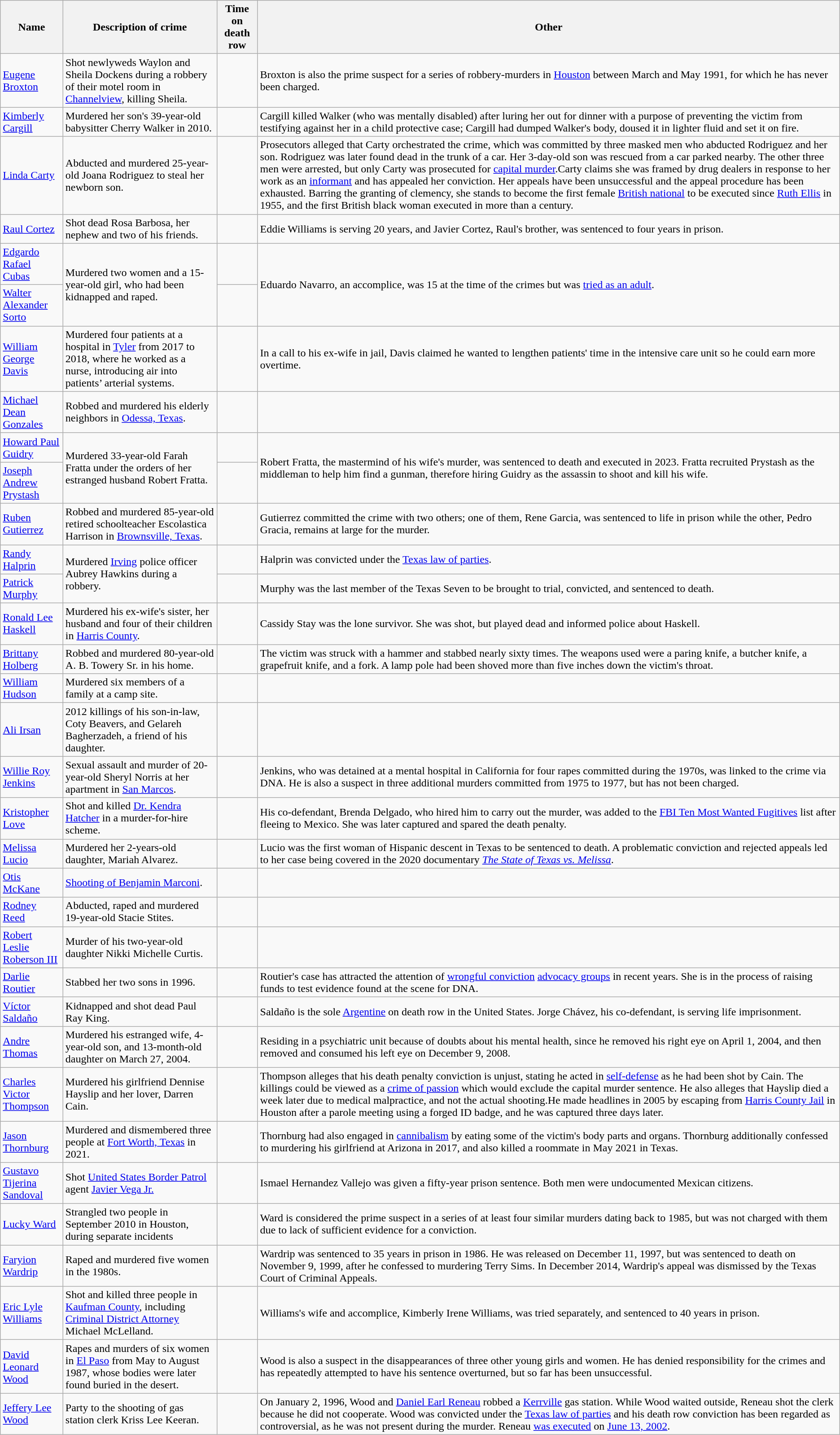<table class="wikitable sortable">
<tr>
<th>Name</th>
<th>Description of crime</th>
<th>Time on death row</th>
<th>Other</th>
</tr>
<tr>
<td><a href='#'>Eugene Broxton</a></td>
<td>Shot newlyweds Waylon and Sheila Dockens during a robbery of their motel room in <a href='#'>Channelview</a>, killing Sheila.</td>
<td></td>
<td>Broxton is also the prime suspect for a series of robbery-murders in <a href='#'>Houston</a> between March and May 1991, for which he has never been charged.</td>
</tr>
<tr>
<td><a href='#'>Kimberly Cargill</a></td>
<td>Murdered her son's 39-year-old babysitter Cherry Walker in 2010.</td>
<td></td>
<td>Cargill killed Walker (who was mentally disabled) after luring her out for dinner with a purpose of preventing the victim from testifying against her in a child protective case; Cargill had dumped Walker's body, doused it in lighter fluid and set it on fire.</td>
</tr>
<tr>
<td><a href='#'>Linda Carty</a></td>
<td>Abducted and murdered 25-year-old Joana Rodriguez to steal her newborn son.</td>
<td></td>
<td>Prosecutors alleged that Carty orchestrated the crime, which was committed by three masked men who abducted Rodriguez and her son. Rodriguez was later found dead in the trunk of a car. Her 3-day-old son was rescued from a car parked nearby. The other three men were arrested, but only Carty was prosecuted for <a href='#'>capital murder</a>.Carty claims she was framed by drug dealers in response to her work as an <a href='#'>informant</a> and has appealed her conviction. Her appeals have been unsuccessful and the appeal procedure has been exhausted. Barring the granting of clemency, she stands to become the first female <a href='#'>British national</a> to be executed since <a href='#'>Ruth Ellis</a> in 1955, and the first British black woman executed in more than a century.</td>
</tr>
<tr>
<td><a href='#'>Raul Cortez</a></td>
<td>Shot dead Rosa Barbosa, her nephew and two of his friends.</td>
<td></td>
<td>Eddie Williams is serving 20 years, and Javier Cortez, Raul's brother, was sentenced to four years in prison.</td>
</tr>
<tr>
<td><a href='#'>Edgardo Rafael Cubas</a></td>
<td rowspan=2>Murdered two women and a 15-year-old girl, who had been kidnapped and raped.</td>
<td></td>
<td rowspan=2>Eduardo Navarro, an accomplice, was 15 at the time of the crimes but was <a href='#'>tried as an adult</a>.</td>
</tr>
<tr>
<td><a href='#'>Walter Alexander Sorto</a></td>
<td></td>
</tr>
<tr>
<td><a href='#'>William George Davis</a></td>
<td>Murdered four patients at a hospital in <a href='#'>Tyler</a> from 2017 to 2018, where he worked as a nurse, introducing air into patients’ arterial systems.</td>
<td></td>
<td>In a call to his ex-wife in jail, Davis claimed he wanted to lengthen patients' time in the intensive care unit so he could earn more overtime.</td>
</tr>
<tr>
<td><a href='#'>Michael Dean Gonzales</a></td>
<td>Robbed and murdered his elderly neighbors in <a href='#'>Odessa, Texas</a>.</td>
<td></td>
<td></td>
</tr>
<tr>
<td><a href='#'>Howard Paul Guidry</a></td>
<td rowspan=2>Murdered 33-year-old Farah Fratta under the orders of her estranged husband Robert Fratta.</td>
<td></td>
<td rowspan=2>Robert Fratta, the mastermind of his wife's murder, was sentenced to death and executed in 2023. Fratta recruited Prystash as the middleman to help him find a gunman, therefore hiring Guidry as the assassin to shoot and kill his wife.</td>
</tr>
<tr>
<td><a href='#'>Joseph Andrew Prystash</a></td>
<td></td>
</tr>
<tr>
<td><a href='#'>Ruben Gutierrez</a></td>
<td>Robbed and murdered 85-year-old retired schoolteacher Escolastica Harrison in <a href='#'>Brownsville, Texas</a>.</td>
<td></td>
<td>Gutierrez committed the crime with two others; one of them, Rene Garcia, was sentenced to life in prison while the other, Pedro Gracia, remains at large for the murder.</td>
</tr>
<tr>
<td><a href='#'>Randy Halprin</a></td>
<td rowspan=2>Murdered <a href='#'>Irving</a> police officer Aubrey Hawkins during a robbery.</td>
<td></td>
<td>Halprin was convicted under the <a href='#'>Texas law of parties</a>.</td>
</tr>
<tr>
<td><a href='#'>Patrick Murphy</a></td>
<td></td>
<td>Murphy was the last member of the Texas Seven to be brought to trial, convicted, and sentenced to death.</td>
</tr>
<tr>
<td><a href='#'>Ronald Lee Haskell</a></td>
<td>Murdered his ex-wife's sister, her husband and four of their children in <a href='#'>Harris County</a>.</td>
<td></td>
<td>Cassidy Stay was the lone survivor. She was shot, but played dead and informed police about Haskell.</td>
</tr>
<tr>
<td><a href='#'>Brittany Holberg</a></td>
<td>Robbed and murdered 80-year-old A. B. Towery Sr. in his home.</td>
<td></td>
<td>The victim was struck with a hammer and stabbed nearly sixty times. The weapons used were a paring knife, a butcher knife, a grapefruit knife, and a fork. A lamp pole had been shoved more than five inches down the victim's throat.</td>
</tr>
<tr>
<td><a href='#'>William Hudson</a></td>
<td>Murdered six members of a family at a camp site.</td>
<td></td>
</tr>
<tr>
<td><a href='#'>Ali Irsan</a></td>
<td>2012 killings of his son-in-law, Coty Beavers, and Gelareh Bagherzadeh, a friend of his daughter.</td>
<td></td>
<td></td>
</tr>
<tr>
<td><a href='#'>Willie Roy Jenkins</a></td>
<td>Sexual assault and murder of 20-year-old Sheryl Norris at her apartment in <a href='#'>San Marcos</a>.</td>
<td></td>
<td>Jenkins, who was detained at a mental hospital in California for four rapes committed during the 1970s, was linked to the crime via DNA. He is also a suspect in three additional murders committed from 1975 to 1977, but has not been charged.</td>
</tr>
<tr>
<td><a href='#'>Kristopher Love</a></td>
<td>Shot and killed <a href='#'>Dr. Kendra Hatcher</a> in a murder-for-hire scheme.</td>
<td></td>
<td>His co-defendant, Brenda Delgado, who hired him to carry out the murder, was added to the <a href='#'>FBI Ten Most Wanted Fugitives</a> list after fleeing to Mexico. She was later captured and spared the death penalty.</td>
</tr>
<tr>
<td><a href='#'>Melissa Lucio</a></td>
<td>Murdered her 2-years-old daughter, Mariah Alvarez.</td>
<td></td>
<td>Lucio was the first woman of Hispanic descent in Texas to be sentenced to death. A problematic conviction and rejected appeals led to her case being covered in the 2020 documentary <em><a href='#'>The State of Texas vs. Melissa</a></em>.</td>
</tr>
<tr>
<td><a href='#'>Otis McKane</a></td>
<td><a href='#'>Shooting of Benjamin Marconi</a>.</td>
<td></td>
<td></td>
</tr>
<tr>
<td><a href='#'>Rodney Reed</a></td>
<td>Abducted, raped and murdered 19-year-old Stacie Stites.</td>
<td></td>
<td></td>
</tr>
<tr>
<td><a href='#'>Robert Leslie Roberson III</a></td>
<td>Murder of his two-year-old daughter Nikki Michelle Curtis.</td>
<td></td>
<td></td>
</tr>
<tr>
<td><a href='#'>Darlie Routier</a></td>
<td>Stabbed her two sons in 1996.</td>
<td></td>
<td>Routier's case has attracted the attention of <a href='#'>wrongful conviction</a> <a href='#'>advocacy groups</a> in recent years. She is in the process of raising funds to test evidence found at the scene for DNA.</td>
</tr>
<tr>
<td><a href='#'>Víctor Saldaño</a></td>
<td>Kidnapped and shot dead Paul Ray King.</td>
<td></td>
<td>Saldaño is the sole <a href='#'>Argentine</a> on death row in the United States. Jorge Chávez, his co-defendant, is serving life imprisonment.</td>
</tr>
<tr>
<td><a href='#'>Andre Thomas</a></td>
<td>Murdered his estranged wife, 4-year-old son, and 13-month-old daughter on March 27, 2004.</td>
<td></td>
<td>Residing in a psychiatric unit because of doubts about his mental health, since he removed his right eye on April 1, 2004, and then removed and consumed his left eye on December 9, 2008.</td>
</tr>
<tr>
<td><a href='#'>Charles Victor Thompson</a></td>
<td>Murdered his girlfriend Dennise Hayslip and her lover, Darren Cain.</td>
<td></td>
<td>Thompson alleges that his death penalty conviction is unjust, stating he acted in <a href='#'>self-defense</a> as he had been shot by Cain. The killings could be viewed as a <a href='#'>crime of passion</a> which would exclude the capital murder sentence. He also alleges that Hayslip died a week later due to medical malpractice, and not the actual shooting.He made headlines in 2005 by escaping from <a href='#'>Harris County Jail</a> in Houston after a parole meeting using a forged ID badge, and he was captured three days later.</td>
</tr>
<tr>
<td><a href='#'>Jason Thornburg</a></td>
<td>Murdered and dismembered three people at <a href='#'>Fort Worth, Texas</a> in 2021.</td>
<td></td>
<td>Thornburg had also engaged in <a href='#'>cannibalism</a> by eating some of the victim's body parts and organs. Thornburg additionally confessed to murdering his girlfriend at Arizona in 2017, and also killed a roommate in May 2021 in Texas.</td>
</tr>
<tr>
<td><a href='#'>Gustavo Tijerina Sandoval</a></td>
<td>Shot <a href='#'>United States Border Patrol</a> agent <a href='#'>Javier Vega Jr.</a></td>
<td></td>
<td>Ismael Hernandez Vallejo was given a fifty-year prison sentence. Both men were undocumented Mexican citizens.</td>
</tr>
<tr>
<td><a href='#'>Lucky Ward</a></td>
<td>Strangled two people in September 2010 in Houston, during separate incidents</td>
<td></td>
<td>Ward is considered the prime suspect in a series of at least four similar murders dating back to 1985, but was not charged with them due to lack of sufficient evidence for a conviction.</td>
</tr>
<tr>
<td><a href='#'>Faryion Wardrip</a></td>
<td>Raped and murdered five women in the 1980s.</td>
<td></td>
<td>Wardrip was sentenced to 35 years in prison in 1986. He was released on December 11, 1997, but was sentenced to death on November 9, 1999, after he confessed to murdering Terry Sims. In December 2014, Wardrip's appeal was dismissed by the Texas Court of Criminal Appeals.</td>
</tr>
<tr>
<td><a href='#'>Eric Lyle Williams</a></td>
<td>Shot and killed three people in <a href='#'>Kaufman County</a>, including <a href='#'>Criminal District Attorney</a> Michael McLelland.</td>
<td></td>
<td>Williams's wife and accomplice, Kimberly Irene Williams, was tried separately, and sentenced to 40 years in prison.</td>
</tr>
<tr>
<td><a href='#'>David Leonard Wood</a></td>
<td>Rapes and murders of six women in <a href='#'>El Paso</a> from May to August 1987, whose bodies were later found buried in the desert.</td>
<td></td>
<td>Wood is also a suspect in the disappearances of three other young girls and women. He has denied responsibility for the crimes and has repeatedly attempted to have his sentence overturned, but so far has been unsuccessful.</td>
</tr>
<tr>
<td><a href='#'>Jeffery Lee Wood</a></td>
<td>Party to the shooting of gas station clerk Kriss Lee Keeran.</td>
<td></td>
<td>On January 2, 1996, Wood and <a href='#'>Daniel Earl Reneau</a> robbed a <a href='#'>Kerrville</a> gas station. While Wood waited outside, Reneau shot the clerk because he did not cooperate. Wood was convicted under the <a href='#'>Texas law of parties</a> and his death row conviction has been regarded as controversial, as he was not present during the murder. Reneau <a href='#'>was executed</a> on <a href='#'>June 13, 2002</a>.</td>
</tr>
</table>
